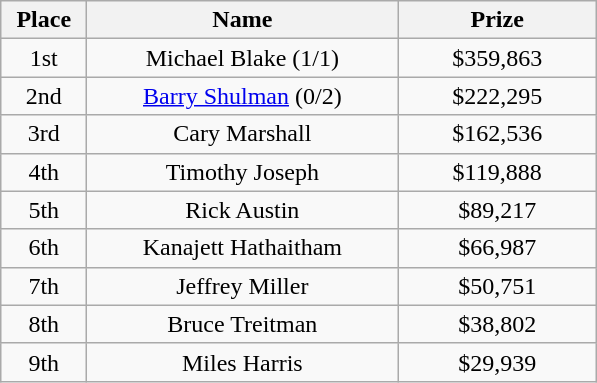<table class="wikitable">
<tr>
<th width="50">Place</th>
<th width="200">Name</th>
<th width="125">Prize</th>
</tr>
<tr>
<td align = "center">1st</td>
<td align = "center">Michael Blake (1/1)</td>
<td align = "center">$359,863</td>
</tr>
<tr>
<td align = "center">2nd</td>
<td align = "center"><a href='#'>Barry Shulman</a> (0/2)</td>
<td align = "center">$222,295</td>
</tr>
<tr>
<td align = "center">3rd</td>
<td align = "center">Cary Marshall</td>
<td align = "center">$162,536</td>
</tr>
<tr>
<td align = "center">4th</td>
<td align = "center">Timothy Joseph</td>
<td align = "center">$119,888</td>
</tr>
<tr>
<td align = "center">5th</td>
<td align = "center">Rick Austin</td>
<td align = "center">$89,217</td>
</tr>
<tr>
<td align = "center">6th</td>
<td align = "center">Kanajett Hathaitham</td>
<td align = "center">$66,987</td>
</tr>
<tr>
<td align = "center">7th</td>
<td align = "center">Jeffrey Miller</td>
<td align = "center">$50,751</td>
</tr>
<tr>
<td align = "center">8th</td>
<td align = "center">Bruce Treitman</td>
<td align = "center">$38,802</td>
</tr>
<tr>
<td align = "center">9th</td>
<td align = "center">Miles Harris</td>
<td align = "center">$29,939</td>
</tr>
</table>
